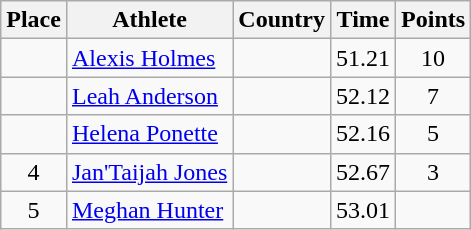<table class="wikitable">
<tr>
<th>Place</th>
<th>Athlete</th>
<th>Country</th>
<th>Time</th>
<th>Points</th>
</tr>
<tr>
<td align=center></td>
<td><a href='#'>Alexis Holmes</a></td>
<td></td>
<td>51.21</td>
<td align=center>10</td>
</tr>
<tr>
<td align=center></td>
<td><a href='#'>Leah Anderson</a></td>
<td></td>
<td>52.12</td>
<td align=center>7</td>
</tr>
<tr>
<td align=center></td>
<td><a href='#'>Helena Ponette</a></td>
<td></td>
<td>52.16</td>
<td align=center>5</td>
</tr>
<tr>
<td align=center>4</td>
<td><a href='#'>Jan'Taijah Jones</a></td>
<td></td>
<td>52.67</td>
<td align=center>3</td>
</tr>
<tr>
<td align=center>5</td>
<td><a href='#'>Meghan Hunter</a></td>
<td></td>
<td>53.01</td>
<td align=center></td>
</tr>
</table>
